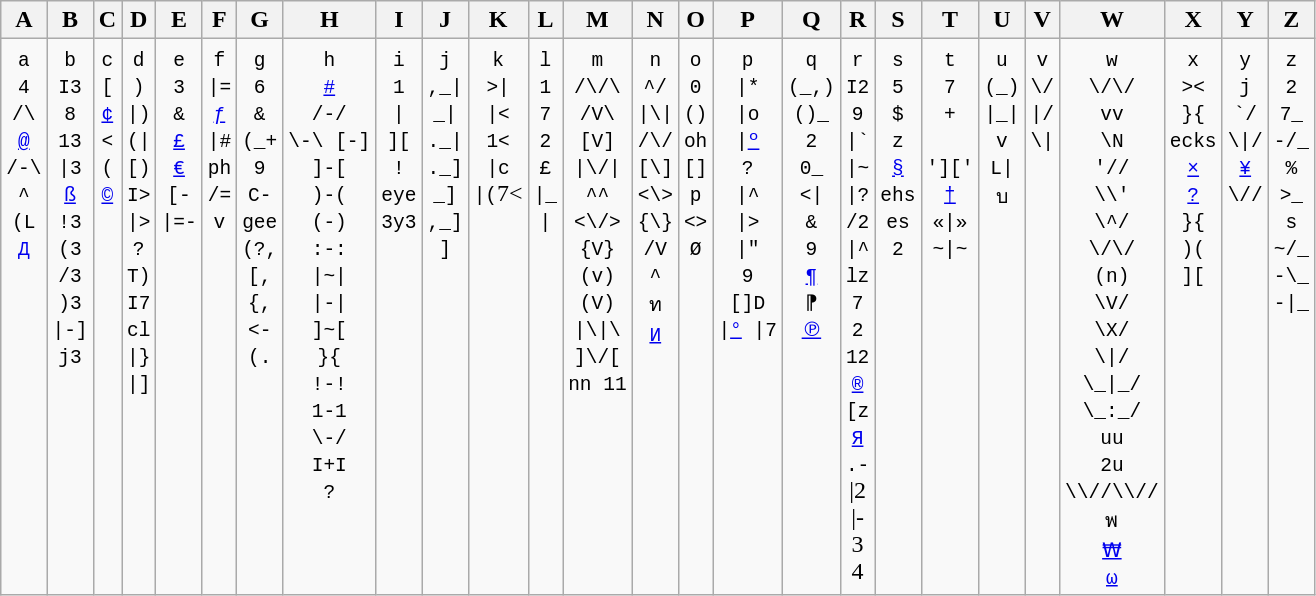<table class="wikitable" style="empty-cells: show; text-align:center;">
<tr style="vertical-align:top;">
<th>A</th>
<th>B</th>
<th>C</th>
<th>D</th>
<th>E</th>
<th>F</th>
<th>G</th>
<th>H</th>
<th>I</th>
<th>J</th>
<th>K</th>
<th>L</th>
<th>M</th>
<th>N</th>
<th>O</th>
<th>P</th>
<th>Q</th>
<th>R</th>
<th>S</th>
<th>T</th>
<th>U</th>
<th>V</th>
<th>W</th>
<th>X</th>
<th>Y</th>
<th>Z</th>
</tr>
<tr style="vertical-align:top;">
<td><code> a <br> 4 <br> /\ <br> <a href='#'>@</a> <br> /-\ <br> ^  <br>(L<br> <a href='#'>Д</a></code></td>
<td><code> b <br> I3 <br> 8 <br> 13 <br> |3 <br> <a href='#'>ß</a> <br> !3 <br> (3 <br> /3 <br>)3 <br> |-] <br> j3 </code></td>
<td><code> c <br> [ <br> <a href='#'>¢</a> <br> < <br> (<br> <a href='#'>©</a></code></td>
<td><code> d <br> ) <br> |) <br> (| <br> [) <br> I> <br> |> <br> ? <br> T) <br> I7 <br> cl <br> |} <br> |] </code></td>
<td><code> e <br> 3 <br> & <br> <a href='#'>£</a> <br> <a href='#'>€</a> <br>  [- <br> |=- </code></td>
<td><code> f <br> |= <br> <a href='#'>ƒ</a> <br> |# <br> ph <br> /= <br> v </code></td>
<td><code> g <br> 6 <br> & <br> (_+ <br> 9 <br> C- <br> gee <br> (?, <br> [, <br> {, <br> <- <br>(. </code></td>
<td><code> h <br> <a href='#'>#</a> <br> /-/ <br>\-\ [-] <br> ]-[ <br>)-(<br> (-) <br> :-: <br> |~| <br> |-| <br> ]~[ <br> }{ <br> !-! <br> 1-1 <br> \-/ <br> I+I <br> ? </code></td>
<td><code> i <br> 1 <br> | <br> ][ <br> ! <br> eye <br> 3y3 </code></td>
<td><code> j <br> ,_| <br> _| <br> ._| <br> ._] <br> _] <br> ,_] <br> ] </code></td>
<td><code> k <br> >| <br> |< <br> 1< <br> |c <br> |(</code>7<</td>
<td><code> l <br> 1 <br> 7 <br> 2 <br> £ <br> |_ <br> |</code></td>
<td><code> m <br> /\/\ <br> /V\ <br> [V] <br> |\/| <br> ^^ <br> <\/> <br> {V} <br> (v) <br> (V) <br> |\|\ <br> ]\/[ <br> nn </code><code> 11 </code></td>
<td><code> n <br> ^/ <br> |\| <br> /\/ <br> [\] <br> <\> <br> {\} <br> /V <br> ^ <br> ท <br> <a href='#'>И</a> <br> </code></td>
<td><code> o <br> 0 <br> () <br> oh <br> [] <br> p <br> <> <br> Ø </code></td>
<td><code> p <br> |* <br> |o <br> |<a href='#'>º</a> <br> ? <br> |^ <br> |> <br> |" <br> 9 <br> []D <br> |<a href='#'>°</a>  |7 </code></td>
<td><code> q <br> (_,) <br> ()_ <br> 2 <br> 0_ <br> <| <br> & <br> 9 <br> <a href='#'>¶</a> <br> ⁋ <br> <a href='#'>℗</a> </code></td>
<td><code> r <br> I2 <br> 9 <br> |` <br> |~ <br> |? <br> /2 <br> |^ <br> lz <br> 7 <br> 2 <br> 12 <br><a href='#'>®</a> <br> [z <br> <a href='#'>Я</a> <br> .- </code> <br> |2 <br> |-<br>3 <br> 4</td>
<td><code> s <br> 5 <br> $ <br> z <br> <a href='#'>§</a> <br> ehs <br> es <br> 2 </code></td>
<td><code> t <br> 7 <br> + <br> <br> '][' <br> <a href='#'>†</a> <br> «|» <br> ~|~ </code></td>
<td><code> u <br> (_) <br> |_| <br> v <br> L| <br> บ </code></td>
<td><code> v <br> \/ <br> |/ <br> \| <br> </code></td>
<td><code> w <br> \/\/ <br> vv <br> \N <br> '// <br> \\' <br> \^/ <br> \/\/ <br> (n) <br> \V/ <br> \X/ <br> \|/ <br> \_|_/ <br> \_:_/ <br> uu <br> 2u <br> \\//\\// <br> พ <br> <a href='#'>₩</a> <br><a href='#'>ω</a><br></code></td>
<td><code> x <br> >< <br> }{ <br> ecks <br> <a href='#'>×</a> <br> <a href='#'>?</a> <br> }{ <br>)(<br> ][ </code></td>
<td><code> y <br> j <br> `/ <br> \|/ <br> <a href='#'>¥</a> <br> \//</code><code></code></td>
<td><code> z <br> 2 <br> 7_ <br> -/_ <br> % <br> >_ <br> s <br> ~/_ <br> -\_ <br> -|_</code></td>
</tr>
</table>
